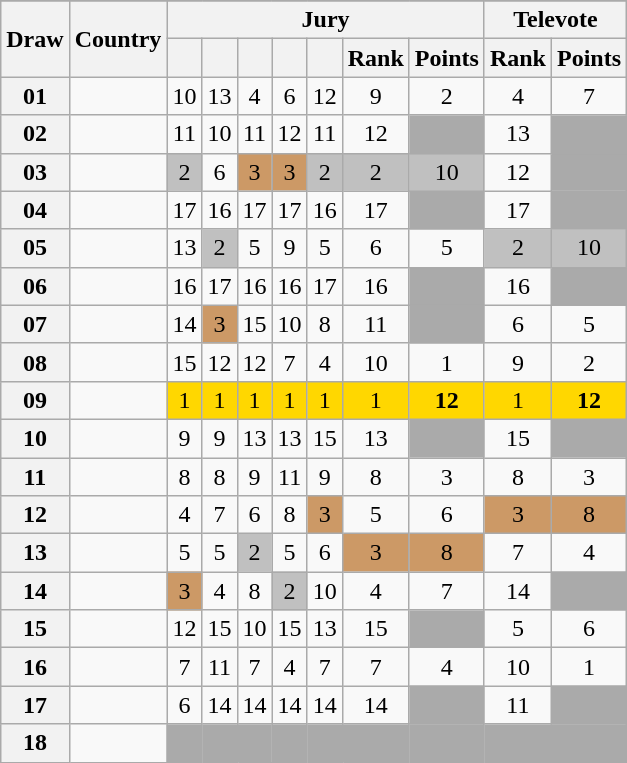<table class="sortable wikitable collapsible plainrowheaders" style="text-align:center;">
<tr>
</tr>
<tr>
<th scope="col" rowspan="2">Draw</th>
<th scope="col" rowspan="2">Country</th>
<th scope="col" colspan="7">Jury</th>
<th scope="col" colspan="2">Televote</th>
</tr>
<tr>
<th scope="col"><small></small></th>
<th scope="col"><small></small></th>
<th scope="col"><small></small></th>
<th scope="col"><small></small></th>
<th scope="col"><small></small></th>
<th scope="col">Rank</th>
<th scope="col">Points</th>
<th scope="col">Rank</th>
<th scope="col">Points</th>
</tr>
<tr>
<th scope="row" style="text-align:center;">01</th>
<td style="text-align:left;"></td>
<td>10</td>
<td>13</td>
<td>4</td>
<td>6</td>
<td>12</td>
<td>9</td>
<td>2</td>
<td>4</td>
<td>7</td>
</tr>
<tr>
<th scope="row" style="text-align:center;">02</th>
<td style="text-align:left;"></td>
<td>11</td>
<td>10</td>
<td>11</td>
<td>12</td>
<td>11</td>
<td>12</td>
<td style="background:#AAAAAA;"></td>
<td>13</td>
<td style="background:#AAAAAA;"></td>
</tr>
<tr>
<th scope="row" style="text-align:center;">03</th>
<td style="text-align:left;"></td>
<td style="background:silver;">2</td>
<td>6</td>
<td style="background:#CC9966;">3</td>
<td style="background:#CC9966;">3</td>
<td style="background:silver;">2</td>
<td style="background:silver;">2</td>
<td style="background:silver;">10</td>
<td>12</td>
<td style="background:#AAAAAA;"></td>
</tr>
<tr>
<th scope="row" style="text-align:center;">04</th>
<td style="text-align:left;"></td>
<td>17</td>
<td>16</td>
<td>17</td>
<td>17</td>
<td>16</td>
<td>17</td>
<td style="background:#AAAAAA;"></td>
<td>17</td>
<td style="background:#AAAAAA;"></td>
</tr>
<tr>
<th scope="row" style="text-align:center;">05</th>
<td style="text-align:left;"></td>
<td>13</td>
<td style="background:silver;">2</td>
<td>5</td>
<td>9</td>
<td>5</td>
<td>6</td>
<td>5</td>
<td style="background:silver;">2</td>
<td style="background:silver;">10</td>
</tr>
<tr>
<th scope="row" style="text-align:center;">06</th>
<td style="text-align:left;"></td>
<td>16</td>
<td>17</td>
<td>16</td>
<td>16</td>
<td>17</td>
<td>16</td>
<td style="background:#AAAAAA;"></td>
<td>16</td>
<td style="background:#AAAAAA;"></td>
</tr>
<tr>
<th scope="row" style="text-align:center;">07</th>
<td style="text-align:left;"></td>
<td>14</td>
<td style="background:#CC9966;">3</td>
<td>15</td>
<td>10</td>
<td>8</td>
<td>11</td>
<td style="background:#AAAAAA;"></td>
<td>6</td>
<td>5</td>
</tr>
<tr>
<th scope="row" style="text-align:center;">08</th>
<td style="text-align:left;"></td>
<td>15</td>
<td>12</td>
<td>12</td>
<td>7</td>
<td>4</td>
<td>10</td>
<td>1</td>
<td>9</td>
<td>2</td>
</tr>
<tr>
<th scope="row" style="text-align:center;">09</th>
<td style="text-align:left;"></td>
<td style="background:gold;">1</td>
<td style="background:gold;">1</td>
<td style="background:gold;">1</td>
<td style="background:gold;">1</td>
<td style="background:gold;">1</td>
<td style="background:gold;">1</td>
<td style="background:gold;"><strong>12</strong></td>
<td style="background:gold;">1</td>
<td style="background:gold;"><strong>12</strong></td>
</tr>
<tr>
<th scope="row" style="text-align:center;">10</th>
<td style="text-align:left;"></td>
<td>9</td>
<td>9</td>
<td>13</td>
<td>13</td>
<td>15</td>
<td>13</td>
<td style="background:#AAAAAA;"></td>
<td>15</td>
<td style="background:#AAAAAA;"></td>
</tr>
<tr>
<th scope="row" style="text-align:center;">11</th>
<td style="text-align:left;"></td>
<td>8</td>
<td>8</td>
<td>9</td>
<td>11</td>
<td>9</td>
<td>8</td>
<td>3</td>
<td>8</td>
<td>3</td>
</tr>
<tr>
<th scope="row" style="text-align:center;">12</th>
<td style="text-align:left;"></td>
<td>4</td>
<td>7</td>
<td>6</td>
<td>8</td>
<td style="background:#CC9966;">3</td>
<td>5</td>
<td>6</td>
<td style="background:#CC9966;">3</td>
<td style="background:#CC9966;">8</td>
</tr>
<tr>
<th scope="row" style="text-align:center;">13</th>
<td style="text-align:left;"></td>
<td>5</td>
<td>5</td>
<td style="background:silver;">2</td>
<td>5</td>
<td>6</td>
<td style="background:#CC9966;">3</td>
<td style="background:#CC9966;">8</td>
<td>7</td>
<td>4</td>
</tr>
<tr>
<th scope="row" style="text-align:center;">14</th>
<td style="text-align:left;"></td>
<td style="background:#CC9966;">3</td>
<td>4</td>
<td>8</td>
<td style="background:silver;">2</td>
<td>10</td>
<td>4</td>
<td>7</td>
<td>14</td>
<td style="background:#AAAAAA;"></td>
</tr>
<tr>
<th scope="row" style="text-align:center;">15</th>
<td style="text-align:left;"></td>
<td>12</td>
<td>15</td>
<td>10</td>
<td>15</td>
<td>13</td>
<td>15</td>
<td style="background:#AAAAAA;"></td>
<td>5</td>
<td>6</td>
</tr>
<tr>
<th scope="row" style="text-align:center;">16</th>
<td style="text-align:left;"></td>
<td>7</td>
<td>11</td>
<td>7</td>
<td>4</td>
<td>7</td>
<td>7</td>
<td>4</td>
<td>10</td>
<td>1</td>
</tr>
<tr>
<th scope="row" style="text-align:center;">17</th>
<td style="text-align:left;"></td>
<td>6</td>
<td>14</td>
<td>14</td>
<td>14</td>
<td>14</td>
<td>14</td>
<td style="background:#AAAAAA;"></td>
<td>11</td>
<td style="background:#AAAAAA;"></td>
</tr>
<tr class="sortbottom">
<th scope="row" style="text-align:center;">18</th>
<td style="text-align:left;"></td>
<td style="background:#AAAAAA;"></td>
<td style="background:#AAAAAA;"></td>
<td style="background:#AAAAAA;"></td>
<td style="background:#AAAAAA;"></td>
<td style="background:#AAAAAA;"></td>
<td style="background:#AAAAAA;"></td>
<td style="background:#AAAAAA;"></td>
<td style="background:#AAAAAA;"></td>
<td style="background:#AAAAAA;"></td>
</tr>
</table>
